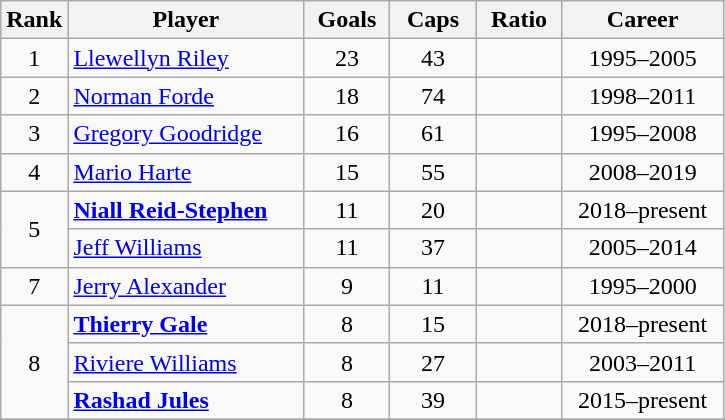<table class="wikitable sortable" style="text-align:center;">
<tr>
<th width=30px>Rank</th>
<th style="width:150px;">Player</th>
<th width=50px>Goals</th>
<th width=50px>Caps</th>
<th width=50px>Ratio</th>
<th style="width:100px;">Career</th>
</tr>
<tr>
<td>1</td>
<td style="text-align: left;"><a href='#'>Llewellyn Riley</a></td>
<td>23</td>
<td>43</td>
<td></td>
<td>1995–2005</td>
</tr>
<tr>
<td>2</td>
<td style="text-align: left;"><a href='#'>Norman Forde</a></td>
<td>18</td>
<td>74</td>
<td></td>
<td>1998–2011</td>
</tr>
<tr>
<td>3</td>
<td style="text-align: left;"><a href='#'>Gregory Goodridge</a></td>
<td>16</td>
<td>61</td>
<td></td>
<td>1995–2008</td>
</tr>
<tr>
<td>4</td>
<td style="text-align: left;"><a href='#'>Mario Harte</a></td>
<td>15</td>
<td>55</td>
<td></td>
<td>2008–2019</td>
</tr>
<tr>
<td rowspan=2>5</td>
<td style="text-align: left;"><strong><a href='#'>Niall Reid-Stephen</a></strong></td>
<td>11</td>
<td>20</td>
<td></td>
<td>2018–present</td>
</tr>
<tr>
<td style="text-align: left;"><a href='#'>Jeff Williams</a></td>
<td>11</td>
<td>37</td>
<td></td>
<td>2005–2014</td>
</tr>
<tr>
<td>7</td>
<td style="text-align: left;"><a href='#'>Jerry Alexander</a></td>
<td>9</td>
<td>11</td>
<td></td>
<td>1995–2000</td>
</tr>
<tr>
<td rowspan=3>8</td>
<td style="text-align: left;"><strong><a href='#'>Thierry Gale</a></strong></td>
<td>8</td>
<td>15</td>
<td></td>
<td>2018–present</td>
</tr>
<tr>
<td style="text-align: left;"><a href='#'>Riviere Williams</a></td>
<td>8</td>
<td>27</td>
<td></td>
<td>2003–2011</td>
</tr>
<tr>
<td style="text-align: left;"><strong><a href='#'>Rashad Jules</a></strong></td>
<td>8</td>
<td>39</td>
<td></td>
<td>2015–present</td>
</tr>
<tr>
</tr>
</table>
